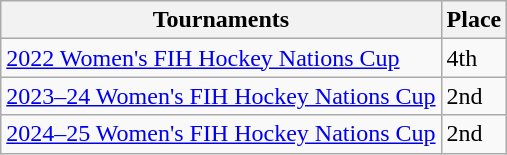<table class="wikitable collapsible">
<tr>
<th>Tournaments</th>
<th>Place</th>
</tr>
<tr>
<td><a href='#'>2022 Women's FIH Hockey Nations Cup</a></td>
<td>4th</td>
</tr>
<tr>
<td><a href='#'>2023–24 Women's FIH Hockey Nations Cup</a></td>
<td>2nd</td>
</tr>
<tr>
<td><a href='#'>2024–25 Women's FIH Hockey Nations Cup</a></td>
<td>2nd</td>
</tr>
</table>
